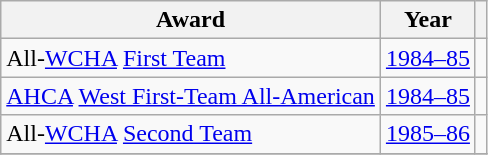<table class="wikitable">
<tr>
<th>Award</th>
<th>Year</th>
<th></th>
</tr>
<tr>
<td>All-<a href='#'>WCHA</a> <a href='#'>First Team</a></td>
<td><a href='#'>1984–85</a></td>
<td></td>
</tr>
<tr>
<td><a href='#'>AHCA</a> <a href='#'>West First-Team All-American</a></td>
<td><a href='#'>1984–85</a></td>
<td></td>
</tr>
<tr>
<td>All-<a href='#'>WCHA</a> <a href='#'>Second Team</a></td>
<td><a href='#'>1985–86</a></td>
<td></td>
</tr>
<tr>
</tr>
</table>
